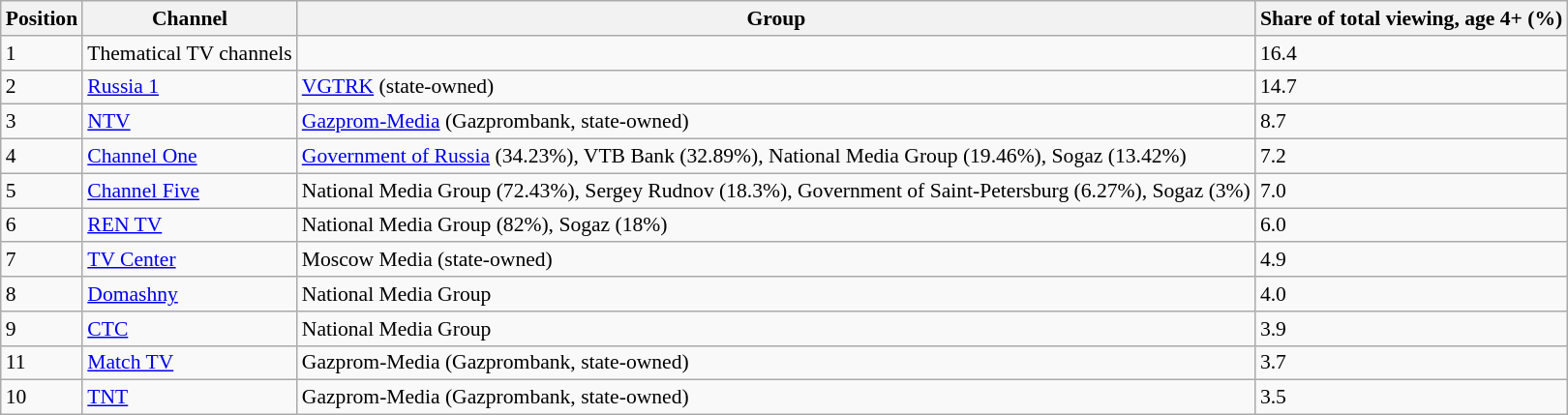<table class="wikitable" style="font-size: 90%">
<tr>
<th>Position</th>
<th>Channel</th>
<th>Group</th>
<th>Share of total viewing, age 4+ (%)</th>
</tr>
<tr>
<td>1</td>
<td>Thematical TV channels</td>
<td></td>
<td>16.4</td>
</tr>
<tr>
<td>2</td>
<td><a href='#'>Russia 1</a></td>
<td><a href='#'>VGTRK</a> (state-owned)</td>
<td>14.7</td>
</tr>
<tr>
<td>3</td>
<td><a href='#'>NTV</a></td>
<td><a href='#'>Gazprom-Media</a> (Gazprombank, state-owned)</td>
<td>8.7</td>
</tr>
<tr>
<td>4</td>
<td><a href='#'>Channel One</a></td>
<td><a href='#'>Government of Russia</a> (34.23%), VTB Bank (32.89%), National Media Group (19.46%), Sogaz (13.42%)</td>
<td>7.2</td>
</tr>
<tr>
<td>5</td>
<td><a href='#'>Channel Five</a></td>
<td>National Media Group (72.43%), Sergey Rudnov (18.3%), Government of Saint-Petersburg (6.27%), Sogaz (3%)</td>
<td>7.0</td>
</tr>
<tr>
<td>6</td>
<td><a href='#'>REN TV</a></td>
<td>National Media Group (82%), Sogaz (18%)</td>
<td>6.0</td>
</tr>
<tr>
<td>7</td>
<td><a href='#'>TV Center</a></td>
<td>Moscow Media (state-owned)</td>
<td>4.9</td>
</tr>
<tr>
<td>8</td>
<td><a href='#'>Domashny</a></td>
<td>National Media Group</td>
<td>4.0</td>
</tr>
<tr>
<td>9</td>
<td><a href='#'>CTC</a></td>
<td>National Media Group</td>
<td>3.9</td>
</tr>
<tr>
<td>11</td>
<td><a href='#'>Match TV</a></td>
<td>Gazprom-Media (Gazprombank, state-owned)</td>
<td>3.7</td>
</tr>
<tr>
<td>10</td>
<td><a href='#'>TNT</a></td>
<td>Gazprom-Media (Gazprombank, state-owned)</td>
<td>3.5</td>
</tr>
</table>
